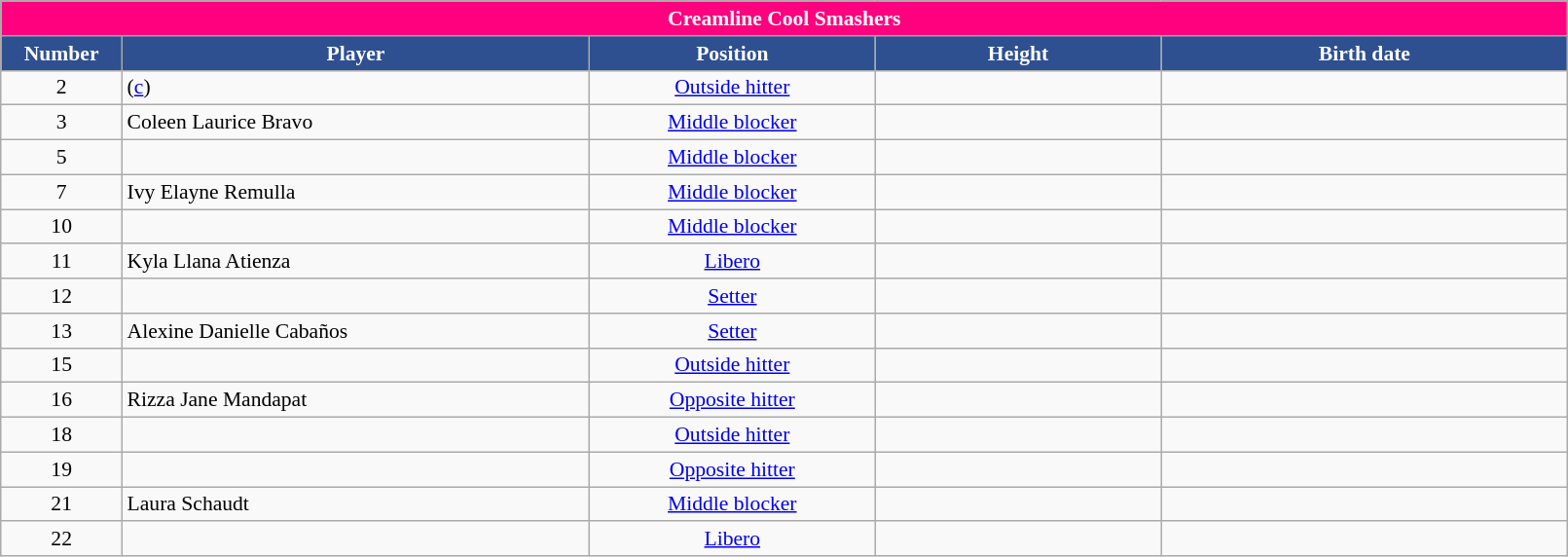<table class="wikitable sortable" style="text-align:center; width: 85%; font-size:90%;">
<tr>
<td colspan="8" style= "background:#FF007F; color:white; text-align: center"><strong>Creamline Cool Smashers</strong></td>
</tr>
<tr>
<th style="width:3em; background:#2e5090; color:white;">Number</th>
<th style="width:15em; background:#2e5090; color:white;">Player</th>
<th style="width:9em; background:#2e5090; color:white;">Position</th>
<th style="width:9em; background:#2e5090; color:white">Height</th>
<th style="width:13em; background:#2e5090; color:white;">Birth date</th>
</tr>
<tr>
<td align=center>2</td>
<td align=left>  (<a href='#'>c</a>)</td>
<td><a href='#'>Outside hitter</a></td>
<td align=center></td>
<td align=right></td>
</tr>
<tr>
<td align=center>3</td>
<td align=left> Coleen Laurice Bravo</td>
<td><a href='#'>Middle blocker</a></td>
<td align=center></td>
<td align=right></td>
</tr>
<tr>
<td align=center>5</td>
<td align=left> </td>
<td><a href='#'>Middle blocker</a></td>
<td align=center></td>
<td align=right></td>
</tr>
<tr>
<td align=center>7</td>
<td align=left> Ivy Elayne Remulla</td>
<td><a href='#'>Middle blocker</a></td>
<td align=center></td>
<td align=right></td>
</tr>
<tr>
<td align=center>10</td>
<td align=left> </td>
<td><a href='#'>Middle blocker</a></td>
<td align=center></td>
<td align=right></td>
</tr>
<tr>
<td align=center>11</td>
<td align=left> Kyla Llana Atienza</td>
<td><a href='#'>Libero</a></td>
<td align=center></td>
<td align=right></td>
</tr>
<tr>
<td align=center>12</td>
<td align=left> </td>
<td><a href='#'>Setter</a></td>
<td align=center></td>
<td align=right></td>
</tr>
<tr>
<td align=center>13</td>
<td align=left> Alexine Danielle Cabaños</td>
<td><a href='#'>Setter</a></td>
<td align=center></td>
<td align=right></td>
</tr>
<tr>
<td align=center>15</td>
<td align=left> </td>
<td><a href='#'>Outside hitter</a></td>
<td align=center></td>
<td align=right></td>
</tr>
<tr>
<td align=center>16</td>
<td align=left> Rizza Jane Mandapat</td>
<td><a href='#'>Opposite hitter</a></td>
<td align=center></td>
<td align=right></td>
</tr>
<tr>
<td align=center>18</td>
<td align=left> </td>
<td><a href='#'>Outside hitter</a></td>
<td align=center></td>
<td align=right></td>
</tr>
<tr>
<td align=center>19</td>
<td align=left> </td>
<td><a href='#'>Opposite hitter</a></td>
<td align=center></td>
<td align=right></td>
</tr>
<tr>
<td align=center>21</td>
<td align=left> Laura Schaudt</td>
<td><a href='#'>Middle blocker</a></td>
<td align=center></td>
<td align=right></td>
</tr>
<tr>
<td align=center>22</td>
<td align=left> </td>
<td><a href='#'>Libero</a></td>
<td align=center></td>
<td align=right></td>
</tr>
</table>
